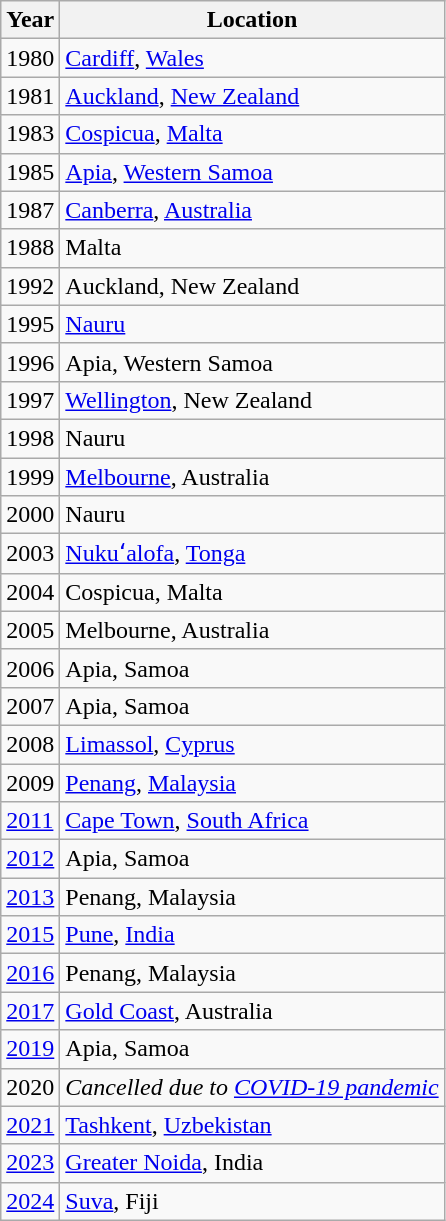<table class="wikitable">
<tr>
<th>Year</th>
<th>Location</th>
</tr>
<tr>
<td>1980</td>
<td><a href='#'>Cardiff</a>, <a href='#'>Wales</a></td>
</tr>
<tr>
<td>1981</td>
<td><a href='#'>Auckland</a>, <a href='#'>New Zealand</a></td>
</tr>
<tr>
<td>1983</td>
<td><a href='#'>Cospicua</a>, <a href='#'>Malta</a></td>
</tr>
<tr>
<td>1985</td>
<td><a href='#'>Apia</a>, <a href='#'>Western Samoa</a></td>
</tr>
<tr>
<td>1987</td>
<td><a href='#'>Canberra</a>, <a href='#'>Australia</a></td>
</tr>
<tr>
<td>1988</td>
<td>Malta</td>
</tr>
<tr>
<td>1992</td>
<td>Auckland, New Zealand</td>
</tr>
<tr>
<td>1995</td>
<td><a href='#'>Nauru</a></td>
</tr>
<tr>
<td>1996</td>
<td>Apia, Western Samoa</td>
</tr>
<tr>
<td>1997</td>
<td><a href='#'>Wellington</a>, New Zealand</td>
</tr>
<tr>
<td>1998</td>
<td>Nauru</td>
</tr>
<tr>
<td>1999</td>
<td><a href='#'>Melbourne</a>, Australia</td>
</tr>
<tr>
<td>2000</td>
<td>Nauru</td>
</tr>
<tr>
<td>2003</td>
<td><a href='#'>Nukuʻalofa</a>, <a href='#'>Tonga</a></td>
</tr>
<tr>
<td>2004</td>
<td>Cospicua, Malta</td>
</tr>
<tr>
<td>2005</td>
<td>Melbourne, Australia</td>
</tr>
<tr>
<td>2006</td>
<td>Apia, Samoa</td>
</tr>
<tr>
<td>2007</td>
<td>Apia, Samoa</td>
</tr>
<tr>
<td>2008</td>
<td><a href='#'>Limassol</a>, <a href='#'>Cyprus</a></td>
</tr>
<tr>
<td>2009</td>
<td><a href='#'>Penang</a>, <a href='#'>Malaysia</a></td>
</tr>
<tr>
<td><a href='#'>2011</a></td>
<td><a href='#'>Cape Town</a>, <a href='#'>South Africa</a></td>
</tr>
<tr>
<td><a href='#'>2012</a></td>
<td>Apia, Samoa</td>
</tr>
<tr>
<td><a href='#'>2013</a></td>
<td>Penang, Malaysia</td>
</tr>
<tr>
<td><a href='#'>2015</a></td>
<td><a href='#'>Pune</a>, <a href='#'>India</a></td>
</tr>
<tr>
<td><a href='#'>2016</a></td>
<td>Penang, Malaysia</td>
</tr>
<tr>
<td><a href='#'>2017</a></td>
<td><a href='#'>Gold Coast</a>, Australia</td>
</tr>
<tr>
<td><a href='#'>2019</a></td>
<td>Apia, Samoa</td>
</tr>
<tr>
<td>2020</td>
<td><em>Cancelled due to <a href='#'>COVID-19 pandemic</a></em></td>
</tr>
<tr>
<td><a href='#'>2021</a></td>
<td><a href='#'>Tashkent</a>, <a href='#'>Uzbekistan</a></td>
</tr>
<tr>
<td><a href='#'>2023</a></td>
<td><a href='#'>Greater Noida</a>, India</td>
</tr>
<tr>
<td><a href='#'>2024</a></td>
<td><a href='#'>Suva</a>, Fiji</td>
</tr>
</table>
